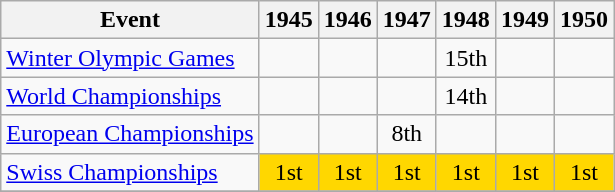<table class="wikitable">
<tr>
<th>Event</th>
<th>1945</th>
<th>1946</th>
<th>1947</th>
<th>1948</th>
<th>1949</th>
<th>1950</th>
</tr>
<tr>
<td><a href='#'>Winter Olympic Games</a></td>
<td></td>
<td></td>
<td></td>
<td align="center">15th</td>
<td></td>
<td></td>
</tr>
<tr>
<td><a href='#'>World Championships</a></td>
<td></td>
<td></td>
<td></td>
<td align="center">14th</td>
<td></td>
<td></td>
</tr>
<tr>
<td><a href='#'>European Championships</a></td>
<td></td>
<td></td>
<td align="center">8th</td>
<td></td>
<td></td>
<td></td>
</tr>
<tr>
<td><a href='#'>Swiss Championships</a></td>
<td align="center" bgcolor="gold">1st</td>
<td align="center" bgcolor="gold">1st</td>
<td align="center" bgcolor="gold">1st</td>
<td align="center" bgcolor="gold">1st</td>
<td align="center" bgcolor="gold">1st</td>
<td align="center" bgcolor="gold">1st</td>
</tr>
<tr>
</tr>
</table>
